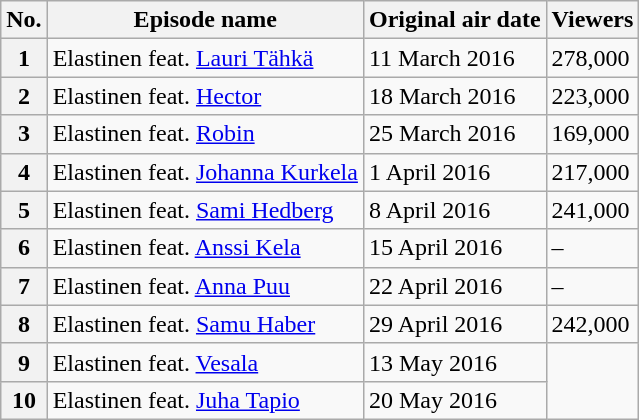<table class="wikitable" style="text-align: left; margin-bottom: 10px;">
<tr>
<th>No.</th>
<th>Episode name</th>
<th>Original air date</th>
<th>Viewers</th>
</tr>
<tr>
<th>1</th>
<td>Elastinen feat. <a href='#'>Lauri Tähkä</a></td>
<td>11 March 2016</td>
<td>278,000</td>
</tr>
<tr>
<th>2</th>
<td>Elastinen feat. <a href='#'>Hector</a></td>
<td>18 March 2016</td>
<td>223,000</td>
</tr>
<tr>
<th>3</th>
<td>Elastinen feat. <a href='#'>Robin</a></td>
<td>25 March 2016</td>
<td>169,000</td>
</tr>
<tr>
<th>4</th>
<td>Elastinen feat. <a href='#'>Johanna Kurkela</a></td>
<td>1 April 2016</td>
<td>217,000</td>
</tr>
<tr>
<th>5</th>
<td>Elastinen feat. <a href='#'>Sami Hedberg</a></td>
<td>8 April 2016</td>
<td>241,000</td>
</tr>
<tr>
<th>6</th>
<td>Elastinen feat. <a href='#'>Anssi Kela</a></td>
<td>15 April 2016</td>
<td>–</td>
</tr>
<tr>
<th>7</th>
<td>Elastinen feat. <a href='#'>Anna Puu</a></td>
<td>22 April 2016</td>
<td>–</td>
</tr>
<tr>
<th>8</th>
<td>Elastinen feat. <a href='#'>Samu Haber</a></td>
<td>29 April 2016</td>
<td>242,000</td>
</tr>
<tr>
<th>9</th>
<td>Elastinen feat. <a href='#'>Vesala</a></td>
<td>13 May 2016</td>
</tr>
<tr>
<th>10</th>
<td>Elastinen feat. <a href='#'>Juha Tapio</a></td>
<td>20 May 2016</td>
</tr>
</table>
